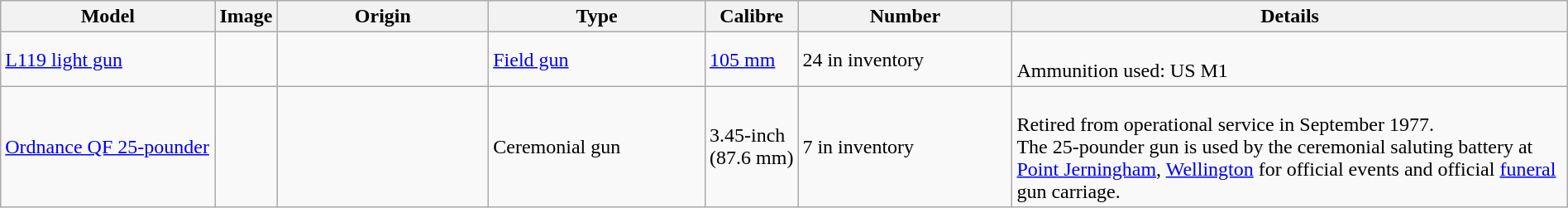<table class="wikitable" style="width:100%;">
<tr>
<th style="width:15%;">Model</th>
<th style="width:0%;">Image</th>
<th style="width:15%;">Origin</th>
<th style="width:15%;">Type</th>
<th>Calibre</th>
<th style="width:15%;">Number</th>
<th style="width:40%;">Details</th>
</tr>
<tr>
<td><a href='#'>L119 light gun</a></td>
<td></td>
<td></td>
<td><a href='#'>Field gun</a></td>
<td><a href='#'>105 mm</a></td>
<td>24 in inventory</td>
<td><br>Ammunition used: US M1</td>
</tr>
<tr>
<td><a href='#'>Ordnance QF 25-pounder</a></td>
<td></td>
<td></td>
<td>Ceremonial gun</td>
<td>3.45-inch (87.6 mm)</td>
<td>7 in inventory</td>
<td><br>Retired from operational service in September 1977.<br>The 25-pounder gun is used by the ceremonial saluting battery at <a href='#'>Point Jerningham</a>, <a href='#'>Wellington</a> for official events and official <a href='#'>funeral</a> gun carriage.</td>
</tr>
</table>
